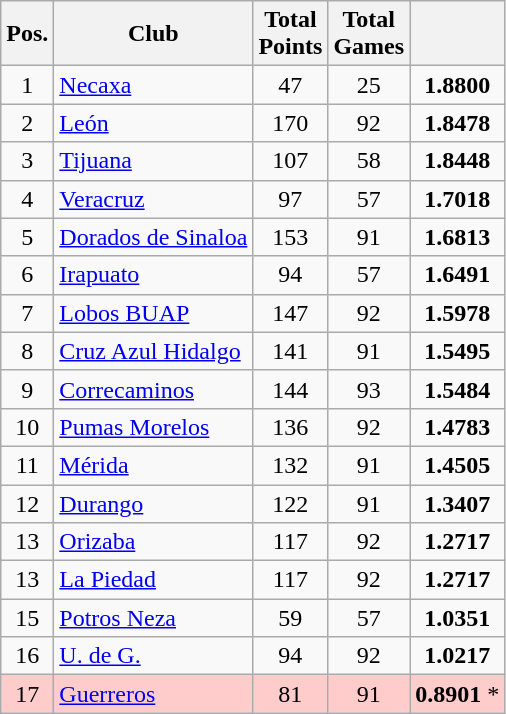<table class="wikitable" style="text-align:center">
<tr>
<th>Pos.</th>
<th>Club</th>
<th>Total<br>Points</th>
<th>Total<br>Games</th>
<th></th>
</tr>
<tr>
<td>1</td>
<td style="text-align:left"><a href='#'>Necaxa</a></td>
<td>47</td>
<td>25</td>
<td><strong>1.8800</strong></td>
</tr>
<tr>
<td>2</td>
<td style="text-align:left"><a href='#'>León</a></td>
<td>170</td>
<td>92</td>
<td><strong>1.8478</strong></td>
</tr>
<tr>
<td>3</td>
<td style="text-align:left"><a href='#'>Tijuana</a></td>
<td>107</td>
<td>58</td>
<td><strong>1.8448</strong></td>
</tr>
<tr>
<td>4</td>
<td style="text-align:left"><a href='#'>Veracruz</a></td>
<td>97</td>
<td>57</td>
<td><strong>1.7018</strong></td>
</tr>
<tr>
<td>5</td>
<td style="text-align:left"><a href='#'>Dorados de Sinaloa</a></td>
<td>153</td>
<td>91</td>
<td><strong>1.6813</strong></td>
</tr>
<tr>
<td>6</td>
<td style="text-align:left"><a href='#'>Irapuato</a></td>
<td>94</td>
<td>57</td>
<td><strong>1.6491</strong></td>
</tr>
<tr>
<td>7</td>
<td style="text-align:left"><a href='#'>Lobos BUAP</a></td>
<td>147</td>
<td>92</td>
<td><strong>1.5978</strong></td>
</tr>
<tr>
<td>8</td>
<td style="text-align:left"><a href='#'>Cruz Azul Hidalgo</a></td>
<td>141</td>
<td>91</td>
<td><strong>1.5495</strong></td>
</tr>
<tr>
<td>9</td>
<td style="text-align:left"><a href='#'>Correcaminos</a></td>
<td>144</td>
<td>93</td>
<td><strong>1.5484</strong></td>
</tr>
<tr>
<td>10</td>
<td style="text-align:left"><a href='#'>Pumas Morelos</a></td>
<td>136</td>
<td>92</td>
<td><strong>1.4783</strong></td>
</tr>
<tr>
<td>11</td>
<td style="text-align:left"><a href='#'>Mérida</a></td>
<td>132</td>
<td>91</td>
<td><strong>1.4505</strong></td>
</tr>
<tr>
<td>12</td>
<td style="text-align:left"><a href='#'>Durango</a></td>
<td>122</td>
<td>91</td>
<td><strong>1.3407</strong></td>
</tr>
<tr>
<td>13</td>
<td style="text-align:left"><a href='#'>Orizaba</a></td>
<td>117</td>
<td>92</td>
<td><strong>1.2717</strong></td>
</tr>
<tr>
<td>13</td>
<td style="text-align:left"><a href='#'>La Piedad</a></td>
<td>117</td>
<td>92</td>
<td><strong>1.2717</strong></td>
</tr>
<tr>
<td>15</td>
<td style="text-align:left"><a href='#'>Potros Neza</a></td>
<td>59</td>
<td>57</td>
<td><strong>1.0351</strong></td>
</tr>
<tr>
<td>16</td>
<td style="text-align:left"><a href='#'>U. de G.</a></td>
<td>94</td>
<td>92</td>
<td><strong>1.0217</strong></td>
</tr>
<tr bgcolor=#FFCCCC>
<td>17</td>
<td style="text-align:left"><a href='#'>Guerreros</a></td>
<td>81</td>
<td>91</td>
<td><strong>0.8901</strong> *</td>
</tr>
</table>
